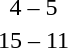<table style="text-align:center">
<tr>
<th width=200></th>
<th width=100></th>
<th width=200></th>
</tr>
<tr>
<td align=right></td>
<td>4 – 5</td>
<td align=left><strong></strong></td>
</tr>
<tr>
<td align=right><strong></strong></td>
<td>15 – 11</td>
<td align=left></td>
</tr>
</table>
